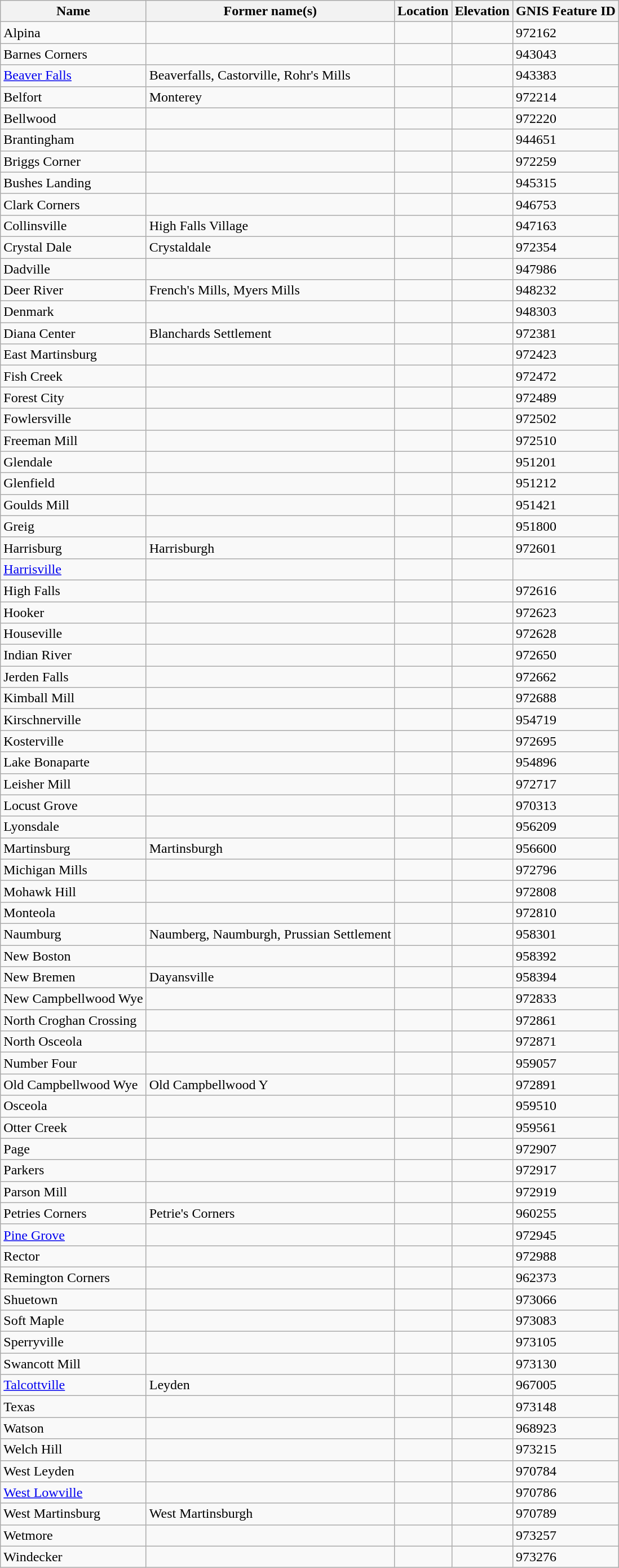<table class="wikitable">
<tr>
<th>Name</th>
<th>Former name(s)</th>
<th>Location</th>
<th>Elevation</th>
<th>GNIS Feature ID</th>
</tr>
<tr>
<td>Alpina</td>
<td></td>
<td></td>
<td></td>
<td>972162</td>
</tr>
<tr>
<td>Barnes Corners</td>
<td></td>
<td></td>
<td></td>
<td>943043</td>
</tr>
<tr>
<td><a href='#'>Beaver Falls</a></td>
<td>Beaverfalls, Castorville, Rohr's Mills</td>
<td></td>
<td></td>
<td>943383</td>
</tr>
<tr>
<td>Belfort</td>
<td>Monterey</td>
<td></td>
<td></td>
<td>972214</td>
</tr>
<tr>
<td>Bellwood</td>
<td></td>
<td></td>
<td></td>
<td>972220</td>
</tr>
<tr>
<td>Brantingham</td>
<td></td>
<td></td>
<td></td>
<td>944651</td>
</tr>
<tr>
<td>Briggs Corner</td>
<td></td>
<td></td>
<td></td>
<td>972259</td>
</tr>
<tr>
<td>Bushes Landing</td>
<td></td>
<td></td>
<td></td>
<td>945315</td>
</tr>
<tr>
<td>Clark Corners</td>
<td></td>
<td></td>
<td></td>
<td>946753</td>
</tr>
<tr>
<td>Collinsville</td>
<td>High Falls Village</td>
<td></td>
<td></td>
<td>947163</td>
</tr>
<tr>
<td>Crystal Dale</td>
<td>Crystaldale</td>
<td></td>
<td></td>
<td>972354</td>
</tr>
<tr>
<td>Dadville</td>
<td></td>
<td></td>
<td></td>
<td>947986</td>
</tr>
<tr>
<td>Deer River</td>
<td>French's Mills, Myers Mills</td>
<td></td>
<td></td>
<td>948232</td>
</tr>
<tr>
<td>Denmark</td>
<td></td>
<td></td>
<td></td>
<td>948303</td>
</tr>
<tr>
<td>Diana Center</td>
<td>Blanchards Settlement</td>
<td></td>
<td></td>
<td>972381</td>
</tr>
<tr>
<td>East Martinsburg</td>
<td></td>
<td></td>
<td></td>
<td>972423</td>
</tr>
<tr>
<td>Fish Creek</td>
<td></td>
<td></td>
<td></td>
<td>972472</td>
</tr>
<tr>
<td>Forest City</td>
<td></td>
<td></td>
<td></td>
<td>972489</td>
</tr>
<tr>
<td>Fowlersville</td>
<td></td>
<td></td>
<td></td>
<td>972502</td>
</tr>
<tr>
<td>Freeman Mill</td>
<td></td>
<td></td>
<td></td>
<td>972510</td>
</tr>
<tr>
<td>Glendale</td>
<td></td>
<td></td>
<td></td>
<td>951201</td>
</tr>
<tr>
<td>Glenfield</td>
<td></td>
<td></td>
<td></td>
<td>951212</td>
</tr>
<tr>
<td>Goulds Mill</td>
<td></td>
<td></td>
<td></td>
<td>951421</td>
</tr>
<tr>
<td>Greig</td>
<td></td>
<td></td>
<td></td>
<td>951800</td>
</tr>
<tr>
<td>Harrisburg</td>
<td>Harrisburgh</td>
<td></td>
<td></td>
<td>972601</td>
</tr>
<tr>
<td><a href='#'>Harrisville</a></td>
<td></td>
<td></td>
<td></td>
<td></td>
</tr>
<tr>
<td>High Falls</td>
<td></td>
<td></td>
<td></td>
<td>972616</td>
</tr>
<tr>
<td>Hooker</td>
<td></td>
<td></td>
<td></td>
<td>972623</td>
</tr>
<tr>
<td>Houseville</td>
<td></td>
<td></td>
<td></td>
<td>972628</td>
</tr>
<tr>
<td>Indian River</td>
<td></td>
<td></td>
<td></td>
<td>972650</td>
</tr>
<tr>
<td>Jerden Falls</td>
<td></td>
<td></td>
<td></td>
<td>972662</td>
</tr>
<tr>
<td>Kimball Mill</td>
<td></td>
<td></td>
<td></td>
<td>972688</td>
</tr>
<tr>
<td>Kirschnerville</td>
<td></td>
<td></td>
<td></td>
<td>954719</td>
</tr>
<tr>
<td>Kosterville</td>
<td></td>
<td></td>
<td></td>
<td>972695</td>
</tr>
<tr>
<td>Lake Bonaparte</td>
<td></td>
<td></td>
<td></td>
<td>954896</td>
</tr>
<tr>
<td>Leisher Mill</td>
<td></td>
<td></td>
<td></td>
<td>972717</td>
</tr>
<tr>
<td>Locust Grove</td>
<td></td>
<td></td>
<td></td>
<td>970313</td>
</tr>
<tr>
<td>Lyonsdale</td>
<td></td>
<td></td>
<td></td>
<td>956209</td>
</tr>
<tr>
<td>Martinsburg</td>
<td>Martinsburgh</td>
<td></td>
<td></td>
<td>956600</td>
</tr>
<tr>
<td>Michigan Mills</td>
<td></td>
<td></td>
<td></td>
<td>972796</td>
</tr>
<tr>
<td>Mohawk Hill</td>
<td></td>
<td></td>
<td></td>
<td>972808</td>
</tr>
<tr>
<td>Monteola</td>
<td></td>
<td></td>
<td></td>
<td>972810</td>
</tr>
<tr>
<td>Naumburg</td>
<td>Naumberg, Naumburgh, Prussian Settlement</td>
<td></td>
<td></td>
<td>958301</td>
</tr>
<tr>
<td>New Boston</td>
<td></td>
<td></td>
<td></td>
<td>958392</td>
</tr>
<tr>
<td>New Bremen</td>
<td>Dayansville</td>
<td></td>
<td></td>
<td>958394</td>
</tr>
<tr>
<td>New Campbellwood Wye</td>
<td></td>
<td></td>
<td></td>
<td>972833</td>
</tr>
<tr>
<td>North Croghan Crossing</td>
<td></td>
<td></td>
<td></td>
<td>972861</td>
</tr>
<tr>
<td>North Osceola</td>
<td></td>
<td></td>
<td></td>
<td>972871</td>
</tr>
<tr>
<td>Number Four</td>
<td></td>
<td></td>
<td></td>
<td>959057</td>
</tr>
<tr>
<td>Old Campbellwood Wye</td>
<td>Old Campbellwood Y</td>
<td></td>
<td></td>
<td>972891</td>
</tr>
<tr>
<td>Osceola</td>
<td></td>
<td></td>
<td></td>
<td>959510</td>
</tr>
<tr>
<td>Otter Creek</td>
<td></td>
<td></td>
<td></td>
<td>959561</td>
</tr>
<tr>
<td>Page</td>
<td></td>
<td></td>
<td></td>
<td>972907</td>
</tr>
<tr>
<td>Parkers</td>
<td></td>
<td></td>
<td></td>
<td>972917</td>
</tr>
<tr>
<td>Parson Mill</td>
<td></td>
<td></td>
<td></td>
<td>972919</td>
</tr>
<tr>
<td>Petries Corners</td>
<td>Petrie's Corners</td>
<td></td>
<td></td>
<td>960255</td>
</tr>
<tr>
<td><a href='#'>Pine Grove</a></td>
<td></td>
<td></td>
<td></td>
<td>972945</td>
</tr>
<tr>
<td>Rector</td>
<td></td>
<td></td>
<td></td>
<td>972988</td>
</tr>
<tr>
<td>Remington Corners</td>
<td></td>
<td></td>
<td></td>
<td>962373</td>
</tr>
<tr>
<td>Shuetown</td>
<td></td>
<td></td>
<td></td>
<td>973066</td>
</tr>
<tr>
<td>Soft Maple</td>
<td></td>
<td></td>
<td></td>
<td>973083</td>
</tr>
<tr>
<td>Sperryville</td>
<td></td>
<td></td>
<td></td>
<td>973105</td>
</tr>
<tr>
<td>Swancott Mill</td>
<td></td>
<td></td>
<td></td>
<td>973130</td>
</tr>
<tr>
<td><a href='#'>Talcottville</a></td>
<td>Leyden</td>
<td></td>
<td></td>
<td>967005</td>
</tr>
<tr>
<td>Texas</td>
<td></td>
<td></td>
<td></td>
<td>973148</td>
</tr>
<tr>
<td>Watson</td>
<td></td>
<td></td>
<td></td>
<td>968923</td>
</tr>
<tr>
<td>Welch Hill</td>
<td></td>
<td></td>
<td></td>
<td>973215</td>
</tr>
<tr>
<td>West Leyden</td>
<td></td>
<td></td>
<td></td>
<td>970784</td>
</tr>
<tr>
<td><a href='#'>West Lowville</a></td>
<td></td>
<td></td>
<td></td>
<td>970786</td>
</tr>
<tr>
<td>West Martinsburg</td>
<td>West Martinsburgh</td>
<td></td>
<td></td>
<td>970789</td>
</tr>
<tr>
<td>Wetmore</td>
<td></td>
<td></td>
<td></td>
<td>973257</td>
</tr>
<tr>
<td>Windecker</td>
<td></td>
<td></td>
<td></td>
<td>973276</td>
</tr>
</table>
